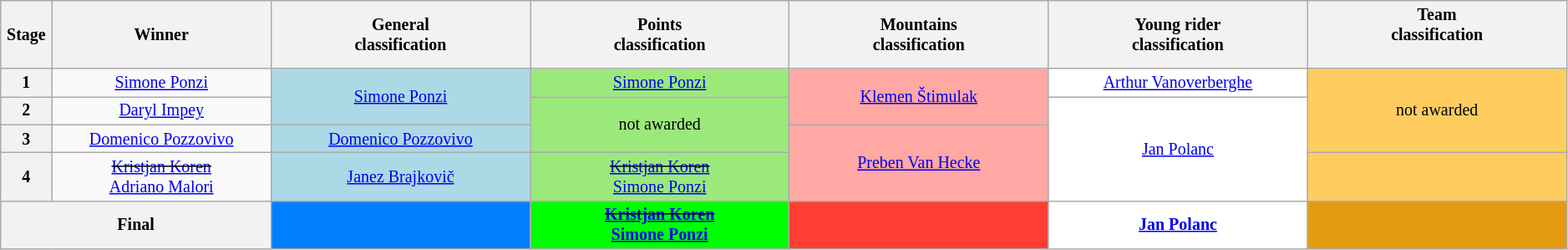<table class="wikitable" style="text-align: center; font-size:smaller;">
<tr>
<th style="width:1%;">Stage</th>
<th style="width:11%;">Winner</th>
<th style="width:13%;">General<br>classification<br></th>
<th style="width:13%;">Points<br>classification<br></th>
<th style="width:13%;">Mountains<br>classification<br></th>
<th style="width:13%;">Young rider<br>classification<br></th>
<th style="width:13%;">Team<br>classification<br><br></th>
</tr>
<tr>
<th>1</th>
<td><a href='#'>Simone Ponzi</a></td>
<td style="background:lightblue;" rowspan=2><a href='#'>Simone Ponzi</a></td>
<td style="background:#9CE97B;"><a href='#'>Simone Ponzi</a></td>
<td style="background:#FFA8A4;" rowspan=2><a href='#'>Klemen Štimulak</a></td>
<td style="background:white;"><a href='#'>Arthur Vanoverberghe</a></td>
<td style="background:#FFCD5F;" rowspan=3>not awarded</td>
</tr>
<tr>
<th>2</th>
<td><a href='#'>Daryl Impey</a></td>
<td style="background:#9CE97B;" rowspan=2>not awarded</td>
<td style="background:white;" rowspan=3><a href='#'>Jan Polanc</a></td>
</tr>
<tr>
<th>3</th>
<td><a href='#'>Domenico Pozzovivo</a></td>
<td style="background:lightblue;"><a href='#'>Domenico Pozzovivo</a></td>
<td style="background:#FFA8A4;" rowspan=2><a href='#'>Preben Van Hecke</a></td>
</tr>
<tr>
<th>4</th>
<td><s><a href='#'>Kristjan Koren</a></s><br><a href='#'>Adriano Malori</a></td>
<td style="background:lightblue;"><a href='#'>Janez Brajkovič</a></td>
<td style="background:#9CE97B;"><s><a href='#'>Kristjan Koren</a></s><br><a href='#'>Simone Ponzi</a></td>
<td style="background:#FFCD5F;"></td>
</tr>
<tr>
<th colspan="2"><strong>Final</strong></th>
<th style="background:#007FFF;"></th>
<th style="background:#00FF00;"><s><a href='#'>Kristjan Koren</a></s><br><a href='#'>Simone Ponzi</a></th>
<th style="background:#FF3E33;"></th>
<th style="background:white;"><a href='#'>Jan Polanc</a></th>
<th style="background:#E49B0F;"></th>
</tr>
</table>
